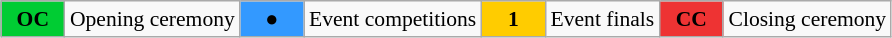<table class="wikitable" style="margin:0.5em auto; font-size:90%;position:relative;">
<tr>
<td style="width:2.5em; background:#00cc33; text-align:center"><strong>OC</strong></td>
<td>Opening ceremony</td>
<td style="width:2.5em; background:#3399ff; text-align:center">●</td>
<td>Event competitions</td>
<td style="width:2.5em; background:#ffcc00; text-align:center"><strong>1</strong></td>
<td>Event finals</td>
<td style="width:2.5em; background:#ee3333; text-align:center"><strong>CC</strong></td>
<td>Closing ceremony</td>
</tr>
</table>
